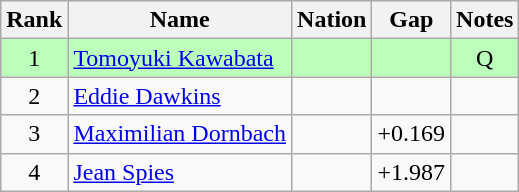<table class="wikitable sortable" style="text-align:center">
<tr>
<th>Rank</th>
<th>Name</th>
<th>Nation</th>
<th>Gap</th>
<th>Notes</th>
</tr>
<tr bgcolor=bbffbb>
<td>1</td>
<td align="left"><a href='#'>Tomoyuki Kawabata</a></td>
<td align="left"></td>
<td></td>
<td>Q</td>
</tr>
<tr>
<td>2</td>
<td align="left"><a href='#'>Eddie Dawkins</a></td>
<td align="left"></td>
<td></td>
<td></td>
</tr>
<tr>
<td>3</td>
<td align="left"><a href='#'>Maximilian Dornbach</a></td>
<td align="left"></td>
<td>+0.169</td>
<td></td>
</tr>
<tr>
<td>4</td>
<td align="left"><a href='#'>Jean Spies</a></td>
<td align="left"></td>
<td>+1.987</td>
<td></td>
</tr>
</table>
